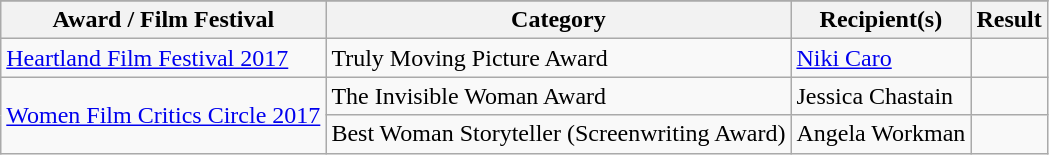<table class="wikitable">
<tr style="text-align:center;">
</tr>
<tr>
<th>Award / Film Festival</th>
<th>Category</th>
<th>Recipient(s)</th>
<th>Result</th>
</tr>
<tr>
<td><a href='#'>Heartland Film Festival 2017</a></td>
<td>Truly Moving Picture Award</td>
<td><a href='#'>Niki Caro</a></td>
<td></td>
</tr>
<tr>
<td rowspan="2"><a href='#'>Women Film Critics Circle 2017</a></td>
<td>The Invisible Woman Award</td>
<td>Jessica Chastain</td>
<td></td>
</tr>
<tr>
<td>Best Woman Storyteller (Screenwriting Award)</td>
<td>Angela Workman</td>
<td></td>
</tr>
</table>
